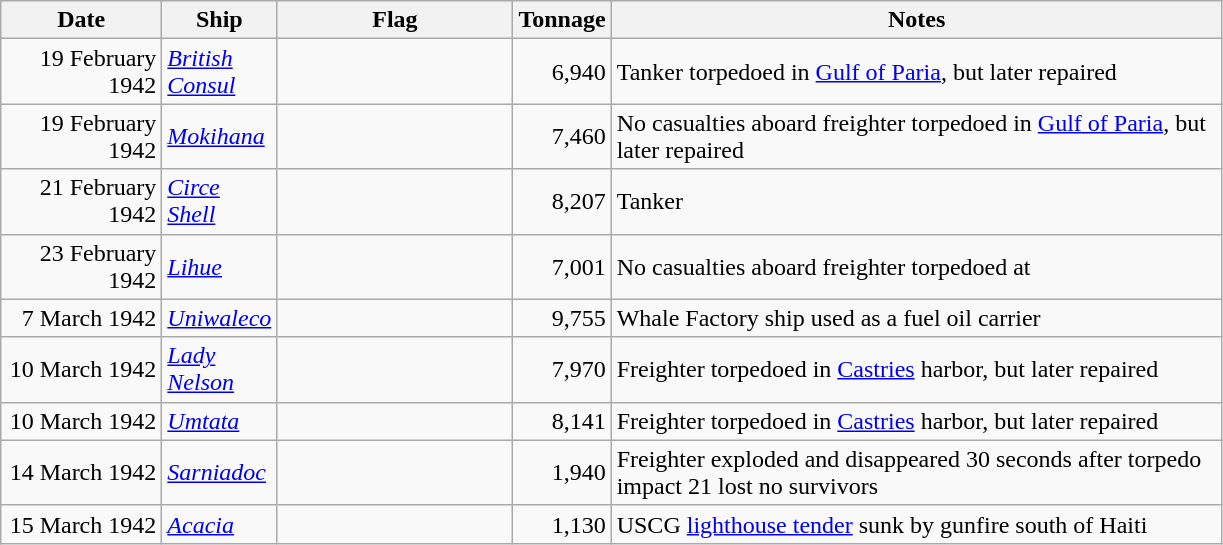<table class="wikitable sortable">
<tr>
<th scope="col" width="100px">Date</th>
<th scope="col" width="65px">Ship</th>
<th scope="col" width="150px">Flag</th>
<th scope="col" width="20px">Tonnage</th>
<th scope="col" width="400px">Notes</th>
</tr>
<tr>
<td align="right">19 February 1942</td>
<td align="left"><a href='#'><em>British Consul</em></a></td>
<td align="left"></td>
<td align="right">6,940</td>
<td align="left">Tanker torpedoed in <a href='#'>Gulf of Paria</a>, but later repaired</td>
</tr>
<tr>
<td align="right">19 February 1942</td>
<td align="left"><a href='#'><em>Mokihana</em></a></td>
<td align="left"></td>
<td align="right">7,460</td>
<td align="left">No casualties aboard freighter torpedoed in <a href='#'>Gulf of Paria</a>, but later repaired</td>
</tr>
<tr>
<td align="right">21 February 1942</td>
<td align="left"><a href='#'><em>Circe Shell</em></a></td>
<td align="left"></td>
<td align="right">8,207</td>
<td align="left">Tanker</td>
</tr>
<tr>
<td align="right">23 February 1942</td>
<td align="left"><a href='#'><em>Lihue</em></a></td>
<td align="left"></td>
<td align="right">7,001</td>
<td align="left">No casualties aboard freighter torpedoed at </td>
</tr>
<tr>
<td align="right">7 March 1942</td>
<td align="left"><a href='#'><em>Uniwaleco</em></a></td>
<td align="left"></td>
<td align="right">9,755</td>
<td align="left">Whale Factory ship used as a fuel oil carrier</td>
</tr>
<tr>
<td align="right">10 March 1942</td>
<td align="left"><a href='#'><em>Lady Nelson</em></a></td>
<td align="left"></td>
<td align="right">7,970</td>
<td align="left">Freighter torpedoed in <a href='#'>Castries</a> harbor, but later repaired</td>
</tr>
<tr>
<td align="right">10 March 1942</td>
<td align="left"><a href='#'><em>Umtata</em></a></td>
<td align="left"></td>
<td align="right">8,141</td>
<td align="left">Freighter torpedoed in <a href='#'>Castries</a> harbor, but later repaired</td>
</tr>
<tr>
<td align="right">14 March 1942</td>
<td align="left"><a href='#'><em>Sarniadoc</em></a></td>
<td align="left"></td>
<td align="right">1,940</td>
<td align="left">Freighter exploded and disappeared 30 seconds after torpedo impact 21 lost no survivors</td>
</tr>
<tr>
<td align="right">15 March 1942</td>
<td align="left"><a href='#'><em>Acacia</em></a></td>
<td align="left"></td>
<td align="right">1,130</td>
<td align="left">USCG <a href='#'>lighthouse tender</a> sunk by gunfire south of Haiti</td>
</tr>
</table>
